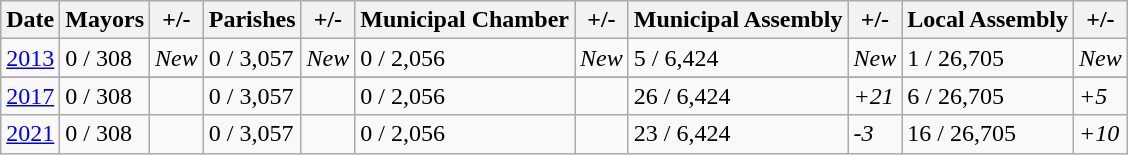<table class = "wikitable">
<tr>
<th>Date</th>
<th>Mayors</th>
<th>+/-</th>
<th>Parishes</th>
<th>+/-</th>
<th>Municipal Chamber</th>
<th>+/-</th>
<th>Municipal Assembly</th>
<th>+/-</th>
<th>Local Assembly</th>
<th>+/-</th>
</tr>
<tr>
<td><a href='#'>2013</a></td>
<td>0 / 308 </td>
<td><em>New</em></td>
<td>0 / 3,057</td>
<td><em>New</em></td>
<td>0 / 2,056</td>
<td><em>New</em></td>
<td>5 / 6,424</td>
<td><em>New</em></td>
<td>1 / 26,705</td>
<td><em>New</em></td>
</tr>
<tr>
</tr>
<tr>
<td><a href='#'>2017</a></td>
<td>0 / 308 </td>
<td></td>
<td>0 / 3,057</td>
<td></td>
<td>0 / 2,056</td>
<td></td>
<td>26 / 6,424</td>
<td><em>+21</em></td>
<td>6 / 26,705</td>
<td><em>+5</em></td>
</tr>
<tr>
<td><a href='#'>2021</a></td>
<td>0 / 308 </td>
<td></td>
<td>0 / 3,057</td>
<td></td>
<td>0 / 2,056</td>
<td></td>
<td>23 / 6,424</td>
<td><em>-3</em></td>
<td>16 / 26,705</td>
<td><em>+10</em></td>
</tr>
</table>
